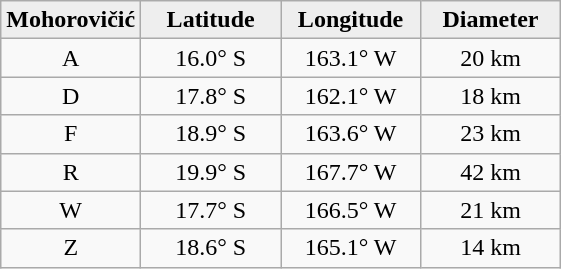<table class="wikitable">
<tr>
<th width="25%" style="background:#eeeeee;">Mohorovičić</th>
<th width="25%" style="background:#eeeeee;">Latitude</th>
<th width="25%" style="background:#eeeeee;">Longitude</th>
<th width="25%" style="background:#eeeeee;">Diameter</th>
</tr>
<tr>
<td align="center">A</td>
<td align="center">16.0° S</td>
<td align="center">163.1° W</td>
<td align="center">20 km</td>
</tr>
<tr>
<td align="center">D</td>
<td align="center">17.8° S</td>
<td align="center">162.1° W</td>
<td align="center">18 km</td>
</tr>
<tr>
<td align="center">F</td>
<td align="center">18.9° S</td>
<td align="center">163.6° W</td>
<td align="center">23 km</td>
</tr>
<tr>
<td align="center">R</td>
<td align="center">19.9° S</td>
<td align="center">167.7° W</td>
<td align="center">42 km</td>
</tr>
<tr>
<td align="center">W</td>
<td align="center">17.7° S</td>
<td align="center">166.5° W</td>
<td align="center">21 km</td>
</tr>
<tr>
<td align="center">Z</td>
<td align="center">18.6° S</td>
<td align="center">165.1° W</td>
<td align="center">14 km</td>
</tr>
</table>
